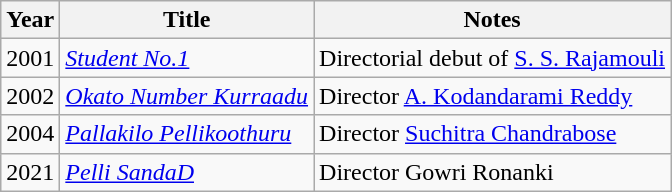<table class="wikitable sortable">
<tr>
<th>Year</th>
<th>Title</th>
<th>Notes</th>
</tr>
<tr>
<td>2001</td>
<td><em><a href='#'>Student No.1</a></em></td>
<td>Directorial debut of <a href='#'>S. S. Rajamouli</a></td>
</tr>
<tr>
<td>2002</td>
<td><em><a href='#'>Okato Number Kurraadu</a></em></td>
<td>Director <a href='#'>A. Kodandarami Reddy</a></td>
</tr>
<tr>
<td>2004</td>
<td><em><a href='#'>Pallakilo Pellikoothuru</a></em></td>
<td>Director <a href='#'>Suchitra Chandrabose</a></td>
</tr>
<tr>
<td>2021</td>
<td><em><a href='#'>Pelli SandaD</a></em></td>
<td>Director Gowri Ronanki</td>
</tr>
</table>
